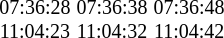<table align="center">
<tr>
<td></td>
<td></td>
<td></td>
</tr>
<tr align="center" style="font-size:smaller;">
<td>07:36:28<br>11:04:23</td>
<td>07:36:38<br>11:04:32</td>
<td>07:36:48<br>11:04:42</td>
</tr>
</table>
